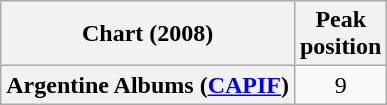<table class="wikitable sortable plainrowheaders" style="text-align:center;">
<tr>
<th>Chart (2008)</th>
<th>Peak<br>position</th>
</tr>
<tr>
<th scope="row">Argentine Albums (<a href='#'>CAPIF</a>)</th>
<td>9</td>
</tr>
</table>
